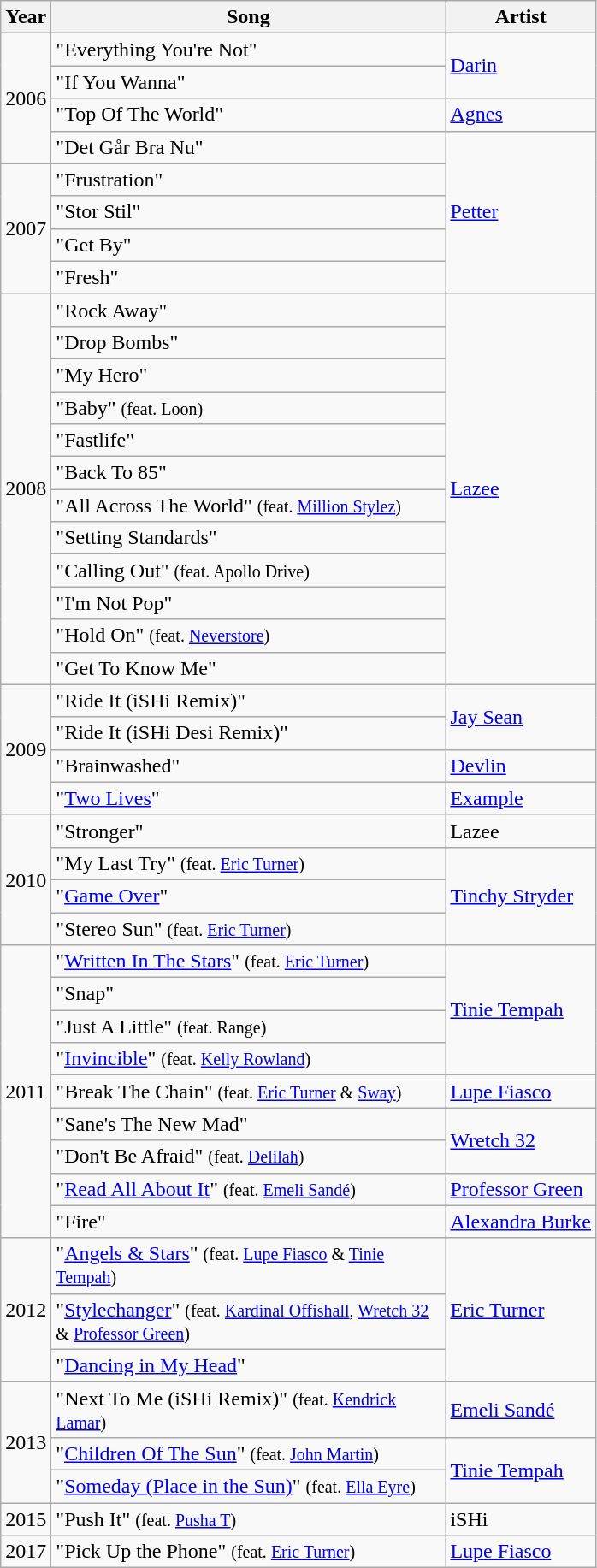<table class="wikitable">
<tr>
<th>Year</th>
<th style="width:300px;">Song</th>
<th>Artist</th>
</tr>
<tr>
<td rowspan="4">2006</td>
<td>"Everything You're Not"</td>
<td rowspan="2"><a href='#'>Darin</a></td>
</tr>
<tr>
<td>"If You Wanna"</td>
</tr>
<tr>
<td>"Top Of The World"</td>
<td><a href='#'>Agnes</a></td>
</tr>
<tr>
<td>"Det Går Bra Nu"</td>
<td rowspan="5"><a href='#'>Petter</a></td>
</tr>
<tr>
<td rowspan="4">2007</td>
<td>"Frustration"</td>
</tr>
<tr>
<td>"Stor Stil"</td>
</tr>
<tr>
<td>"Get By"</td>
</tr>
<tr>
<td>"Fresh"</td>
</tr>
<tr>
<td rowspan="12">2008</td>
<td>"Rock Away"</td>
<td rowspan="12"><a href='#'>Lazee</a></td>
</tr>
<tr>
<td>"Drop Bombs"</td>
</tr>
<tr>
<td>"My Hero"</td>
</tr>
<tr>
<td>"Baby" <small>(feat. Loon)</small></td>
</tr>
<tr>
<td>"Fastlife"</td>
</tr>
<tr>
<td>"Back To 85"</td>
</tr>
<tr>
<td>"All Across The World" <small>(feat. <a href='#'>Million Stylez</a>)</small></td>
</tr>
<tr>
<td>"Setting Standards"</td>
</tr>
<tr>
<td>"Calling Out" <small>(feat. Apollo Drive)</small></td>
</tr>
<tr>
<td>"I'm Not Pop"</td>
</tr>
<tr>
<td>"Hold On" <small>(feat. <a href='#'>Neverstore</a>)</small></td>
</tr>
<tr>
<td>"Get To Know Me"</td>
</tr>
<tr>
<td rowspan="4">2009</td>
<td>"Ride It (iSHi Remix)"</td>
<td rowspan="2"><a href='#'>Jay Sean</a></td>
</tr>
<tr>
<td>"Ride It (iSHi Desi Remix)"</td>
</tr>
<tr>
<td>"Brainwashed"</td>
<td><a href='#'>Devlin</a></td>
</tr>
<tr>
<td>"<a href='#'>Two Lives</a>"</td>
<td><a href='#'>Example</a></td>
</tr>
<tr>
<td rowspan="4">2010</td>
<td>"Stronger"</td>
<td>Lazee</td>
</tr>
<tr>
<td>"My Last Try" <small>(feat. <a href='#'>Eric Turner</a>)</small></td>
<td rowspan="3"><a href='#'>Tinchy Stryder</a></td>
</tr>
<tr>
<td>"<a href='#'>Game Over</a>"</td>
</tr>
<tr>
<td>"Stereo Sun" <small>(feat. <a href='#'>Eric Turner</a>)</small></td>
</tr>
<tr>
<td rowspan="9">2011</td>
<td>"<a href='#'>Written In The Stars</a>" <small>(feat. <a href='#'>Eric Turner</a>)</small></td>
<td rowspan="4"><a href='#'>Tinie Tempah</a></td>
</tr>
<tr>
<td>"Snap"</td>
</tr>
<tr>
<td>"Just A Little" <small>(feat. Range)</small></td>
</tr>
<tr>
<td>"<a href='#'>Invincible</a>" <small>(feat. <a href='#'>Kelly Rowland</a>)</small></td>
</tr>
<tr>
<td>"Break The Chain" <small>(feat. <a href='#'>Eric Turner</a> & <a href='#'>Sway</a>)</small></td>
<td><a href='#'>Lupe Fiasco</a></td>
</tr>
<tr>
<td>"Sane's The New Mad"</td>
<td rowspan="2"><a href='#'>Wretch 32</a></td>
</tr>
<tr>
<td>"Don't Be Afraid" <small>(feat. <a href='#'>Delilah</a>)</small></td>
</tr>
<tr>
<td>"<a href='#'>Read All About It</a>" <small>(feat. <a href='#'>Emeli Sandé</a>)</small></td>
<td><a href='#'>Professor Green</a></td>
</tr>
<tr>
<td>"Fire"</td>
<td><a href='#'>Alexandra Burke</a></td>
</tr>
<tr>
<td rowspan="3">2012</td>
<td>"<a href='#'>Angels & Stars</a>" <small>(feat. <a href='#'>Lupe Fiasco</a> & <a href='#'>Tinie Tempah</a>)</small></td>
<td rowspan="3"><a href='#'>Eric Turner</a></td>
</tr>
<tr>
<td>"<a href='#'>Stylechanger</a>" <small>(feat. <a href='#'>Kardinal Offishall</a>, <a href='#'>Wretch 32</a> & <a href='#'>Professor Green</a>)</small></td>
</tr>
<tr>
<td>"<a href='#'>Dancing in My Head</a>"</td>
</tr>
<tr>
<td rowspan="3">2013</td>
<td>"Next To Me (iSHi Remix)" <small>(feat. <a href='#'>Kendrick Lamar</a>)</small></td>
<td><a href='#'>Emeli Sandé</a></td>
</tr>
<tr>
<td>"<a href='#'>Children Of The Sun</a>" <small>(feat. <a href='#'>John Martin</a>)</small></td>
<td rowspan="2"><a href='#'>Tinie Tempah</a></td>
</tr>
<tr>
<td>"<a href='#'>Someday (Place in the Sun)</a>" <small>(feat. <a href='#'>Ella Eyre</a>)</small></td>
</tr>
<tr>
<td>2015</td>
<td>"Push It" <small>(feat. <a href='#'>Pusha T</a>)</small></td>
<td>iSHi</td>
</tr>
<tr>
<td>2017</td>
<td>"Pick Up the Phone" <small>(feat. <a href='#'>Eric Turner</a>)</small></td>
<td><a href='#'>Lupe Fiasco</a></td>
</tr>
</table>
